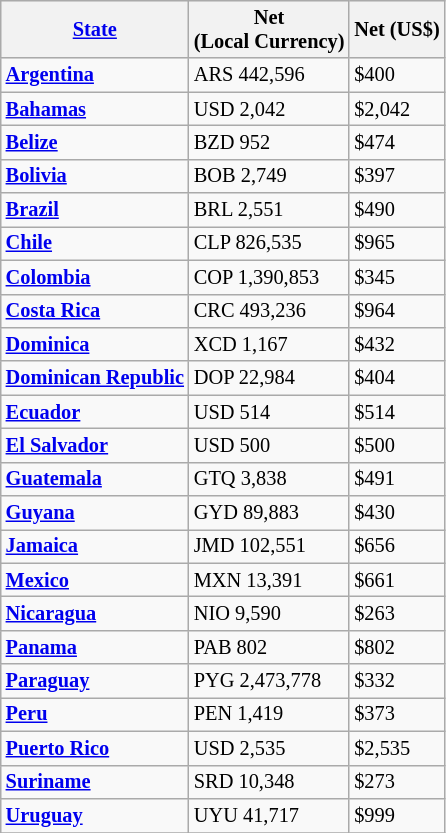<table class="wikitable sortable" style="font-size:85%;">
<tr style="background:#efefef;">
<th><a href='#'>State</a></th>
<th>Net<br>(Local Currency)</th>
<th>Net (US$)</th>
</tr>
<tr>
<td> <strong><a href='#'>Argentina</a></strong></td>
<td>ARS 442,596</td>
<td>$400</td>
</tr>
<tr>
<td> <strong><a href='#'>Bahamas</a></strong></td>
<td>USD 2,042</td>
<td>$2,042</td>
</tr>
<tr>
<td> <strong><a href='#'>Belize</a></strong></td>
<td>BZD 952</td>
<td>$474</td>
</tr>
<tr>
<td> <strong><a href='#'>Bolivia</a></strong></td>
<td>BOB 2,749</td>
<td>$397</td>
</tr>
<tr>
<td> <strong><a href='#'>Brazil</a></strong></td>
<td>BRL 2,551</td>
<td>$490</td>
</tr>
<tr>
<td> <strong><a href='#'>Chile</a></strong></td>
<td>CLP 826,535</td>
<td>$965</td>
</tr>
<tr>
<td> <strong><a href='#'>Colombia</a></strong></td>
<td>COP 1,390,853</td>
<td>$345</td>
</tr>
<tr>
<td> <strong><a href='#'>Costa Rica</a></strong></td>
<td>CRC 493,236</td>
<td>$964</td>
</tr>
<tr>
<td> <strong><a href='#'>Dominica</a></strong></td>
<td>XCD 1,167</td>
<td>$432</td>
</tr>
<tr>
<td> <strong><a href='#'>Dominican Republic</a></strong></td>
<td>DOP 22,984</td>
<td>$404</td>
</tr>
<tr>
<td> <strong><a href='#'>Ecuador</a></strong></td>
<td>USD 514</td>
<td>$514</td>
</tr>
<tr>
<td> <strong><a href='#'>El Salvador</a></strong></td>
<td>USD 500</td>
<td>$500</td>
</tr>
<tr>
<td> <strong><a href='#'>Guatemala</a></strong></td>
<td>GTQ 3,838 </td>
<td>$491</td>
</tr>
<tr>
<td> <strong><a href='#'>Guyana</a></strong></td>
<td>GYD 89,883</td>
<td>$430</td>
</tr>
<tr>
<td> <strong><a href='#'>Jamaica</a></strong></td>
<td>JMD 102,551</td>
<td>$656</td>
</tr>
<tr>
<td> <strong><a href='#'>Mexico</a></strong></td>
<td>MXN 13,391</td>
<td>$661</td>
</tr>
<tr>
<td> <strong><a href='#'>Nicaragua</a></strong></td>
<td>NIO 9,590</td>
<td>$263</td>
</tr>
<tr>
<td> <strong><a href='#'>Panama</a></strong></td>
<td>PAB 802</td>
<td>$802</td>
</tr>
<tr>
<td> <strong><a href='#'>Paraguay</a></strong></td>
<td>PYG 2,473,778</td>
<td>$332</td>
</tr>
<tr>
<td> <strong><a href='#'>Peru</a></strong></td>
<td>PEN 1,419</td>
<td>$373</td>
</tr>
<tr>
<td> <strong><a href='#'>Puerto Rico</a></strong></td>
<td>USD 2,535</td>
<td>$2,535</td>
</tr>
<tr>
<td> <strong><a href='#'>Suriname</a></strong></td>
<td>SRD 10,348</td>
<td>$273</td>
</tr>
<tr>
<td> <strong><a href='#'>Uruguay</a></strong></td>
<td>UYU 41,717</td>
<td>$999</td>
</tr>
<tr>
</tr>
</table>
